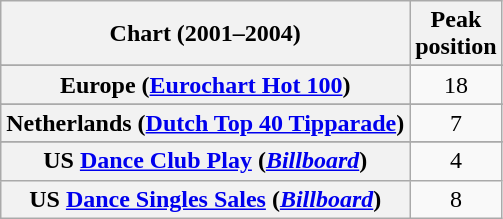<table class="wikitable sortable plainrowheaders" style="text-align:center">
<tr>
<th scope="col">Chart (2001–2004)</th>
<th scope="col">Peak<br>position</th>
</tr>
<tr>
</tr>
<tr>
</tr>
<tr>
</tr>
<tr>
</tr>
<tr>
</tr>
<tr>
<th scope="row">Europe (<a href='#'>Eurochart Hot 100</a>)</th>
<td>18</td>
</tr>
<tr>
</tr>
<tr>
</tr>
<tr>
</tr>
<tr>
<th scope="row">Netherlands (<a href='#'>Dutch Top 40 Tipparade</a>)</th>
<td>7</td>
</tr>
<tr>
</tr>
<tr>
</tr>
<tr>
</tr>
<tr>
</tr>
<tr>
</tr>
<tr>
</tr>
<tr>
</tr>
<tr>
<th scope="row">US <a href='#'>Dance Club Play</a> (<em><a href='#'>Billboard</a></em>)<br></th>
<td>4</td>
</tr>
<tr>
<th scope="row">US <a href='#'>Dance Singles Sales</a> (<em><a href='#'>Billboard</a></em>)<br></th>
<td>8</td>
</tr>
</table>
